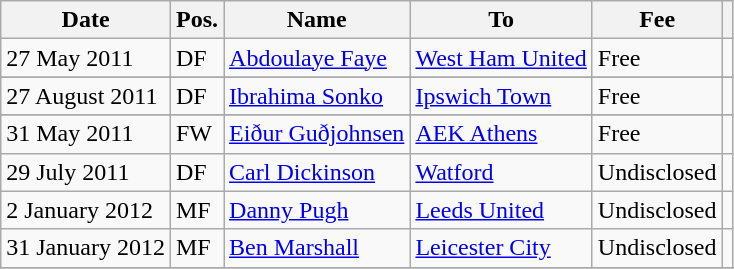<table class="wikitable">
<tr>
<th>Date</th>
<th>Pos.</th>
<th>Name</th>
<th>To</th>
<th>Fee</th>
<th></th>
</tr>
<tr>
<td>27 May 2011</td>
<td>DF</td>
<td> <a href='#'>Abdoulaye Faye</a></td>
<td> <a href='#'>West Ham United</a></td>
<td>Free</td>
<td></td>
</tr>
<tr>
</tr>
<tr>
<td>27 August 2011</td>
<td>DF</td>
<td> <a href='#'>Ibrahima Sonko</a></td>
<td> <a href='#'>Ipswich Town</a></td>
<td>Free</td>
<td></td>
</tr>
<tr>
</tr>
<tr>
<td>31 May 2011</td>
<td>FW</td>
<td> <a href='#'>Eiður Guðjohnsen</a></td>
<td> <a href='#'>AEK Athens</a></td>
<td>Free</td>
<td></td>
</tr>
<tr>
<td>29 July 2011</td>
<td>DF</td>
<td> <a href='#'>Carl Dickinson</a></td>
<td> <a href='#'>Watford</a></td>
<td>Undisclosed</td>
<td></td>
</tr>
<tr>
<td>2 January 2012</td>
<td>MF</td>
<td> <a href='#'>Danny Pugh</a></td>
<td> <a href='#'>Leeds United</a></td>
<td>Undisclosed</td>
<td></td>
</tr>
<tr>
<td>31 January 2012</td>
<td>MF</td>
<td> <a href='#'>Ben Marshall</a></td>
<td> <a href='#'>Leicester City</a></td>
<td>Undisclosed</td>
<td></td>
</tr>
<tr>
</tr>
</table>
